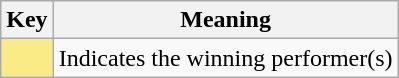<table class="wikitable">
<tr>
<th scope="col" width=%>Key</th>
<th scope="col" width=%>Meaning</th>
</tr>
<tr>
<td style="background:#FAEB86"></td>
<td>Indicates the winning performer(s)</td>
</tr>
</table>
